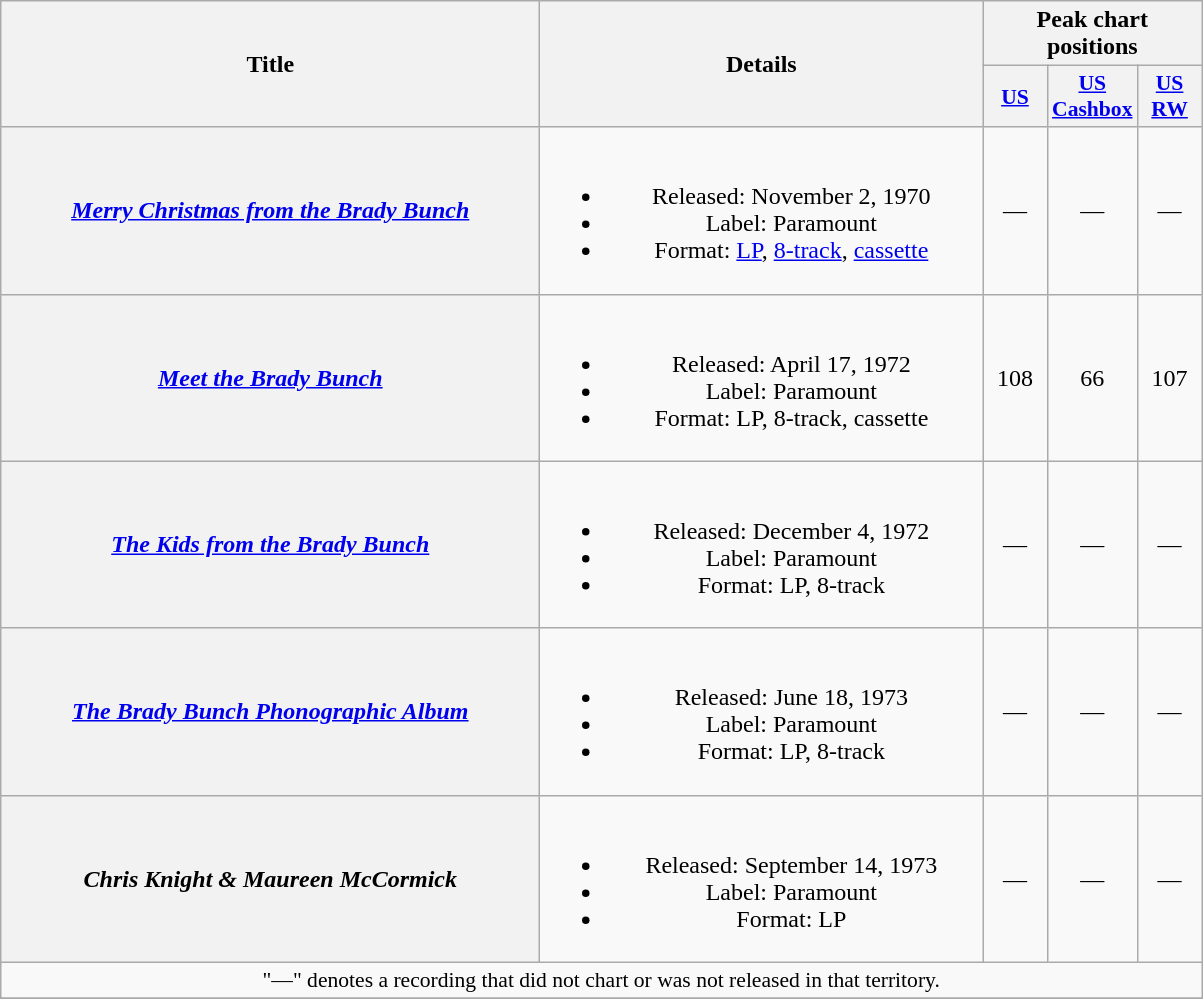<table class="wikitable plainrowheaders" style="text-align:center;">
<tr>
<th rowspan="2" style="width:22em;">Title</th>
<th rowspan="2" style="width:18em;">Details</th>
<th colspan="3">Peak chart<br>positions</th>
</tr>
<tr>
<th scope="col" style="width:2.5em;font-size:90%;"><a href='#'>US</a><br></th>
<th scope="col" style="width:2.5em;font-size:90%;"><a href='#'>US<br>Cashbox</a><br></th>
<th scope="col" style="width:2.5em;font-size:90%;"><a href='#'>US<br>RW</a><br></th>
</tr>
<tr>
<th scope="row"><em><a href='#'>Merry Christmas from the Brady Bunch</a></em></th>
<td><br><ul><li>Released: November 2, 1970</li><li>Label: Paramount</li><li>Format: <a href='#'>LP</a>, <a href='#'>8-track</a>, <a href='#'>cassette</a></li></ul></td>
<td>—</td>
<td>—</td>
<td>—</td>
</tr>
<tr>
<th scope="row"><em><a href='#'>Meet the Brady Bunch</a></em></th>
<td><br><ul><li>Released: April 17, 1972</li><li>Label: Paramount</li><li>Format: LP, 8-track, cassette</li></ul></td>
<td>108</td>
<td>66</td>
<td>107</td>
</tr>
<tr>
<th scope="row"><em><a href='#'>The Kids from the Brady Bunch</a></em></th>
<td><br><ul><li>Released: December 4, 1972</li><li>Label: Paramount</li><li>Format: LP, 8-track</li></ul></td>
<td>—</td>
<td>—</td>
<td>—</td>
</tr>
<tr>
<th scope="row"><em><a href='#'>The Brady Bunch Phonographic Album</a></em></th>
<td><br><ul><li>Released: June 18, 1973</li><li>Label: Paramount</li><li>Format: LP, 8-track</li></ul></td>
<td>—</td>
<td>—</td>
<td>—</td>
</tr>
<tr>
<th scope="row"><em>Chris Knight & Maureen McCormick</em><br></th>
<td><br><ul><li>Released: September 14, 1973</li><li>Label: Paramount</li><li>Format: LP</li></ul></td>
<td>—</td>
<td>—</td>
<td>—</td>
</tr>
<tr>
<td colspan="5" style="font-size:90%">"—" denotes a recording that did not chart or was not released in that territory.</td>
</tr>
<tr>
</tr>
</table>
